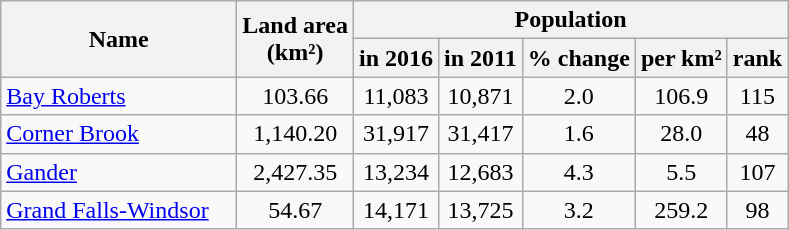<table class="wikitable" style="text-align:center;">
<tr>
<th rowspan="2" width="150px">Name</th>
<th rowspan="2">Land area<br>(km²)</th>
<th colspan="5">Population</th>
</tr>
<tr>
<th>in 2016</th>
<th>in 2011</th>
<th>% change</th>
<th>per km²</th>
<th>rank</th>
</tr>
<tr>
<td align="left"><a href='#'>Bay Roberts</a></td>
<td>103.66</td>
<td>11,083</td>
<td>10,871</td>
<td>2.0</td>
<td>106.9</td>
<td>115</td>
</tr>
<tr>
<td align="left"><a href='#'>Corner Brook</a></td>
<td>1,140.20</td>
<td>31,917</td>
<td>31,417</td>
<td>1.6</td>
<td>28.0</td>
<td>48</td>
</tr>
<tr>
<td align="left"><a href='#'>Gander</a></td>
<td>2,427.35</td>
<td>13,234</td>
<td>12,683</td>
<td>4.3</td>
<td>5.5</td>
<td>107</td>
</tr>
<tr>
<td align="left"><a href='#'>Grand Falls-Windsor</a></td>
<td>54.67</td>
<td>14,171</td>
<td>13,725</td>
<td>3.2</td>
<td>259.2</td>
<td>98</td>
</tr>
</table>
